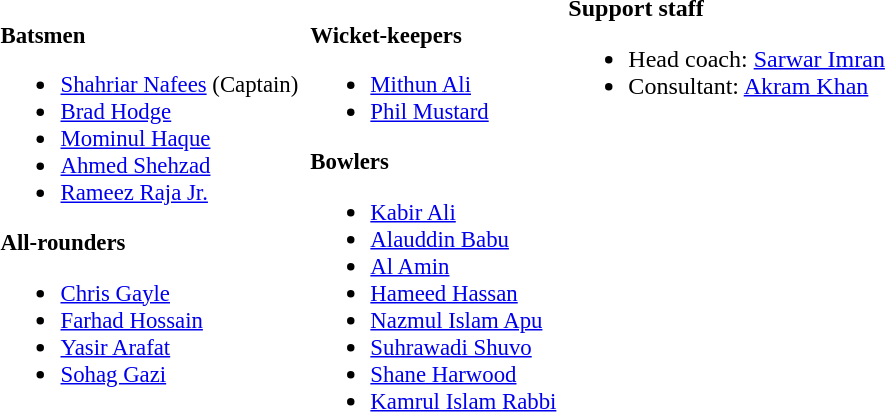<table class="toccolours" style="text-align: left;">
<tr>
</tr>
<tr>
<td style="font-size: 95%;" valign="top"><br><strong>Batsmen</strong><ul><li>  <a href='#'>Shahriar Nafees</a> (Captain)</li><li>  <a href='#'>Brad Hodge</a></li><li>  <a href='#'>Mominul Haque</a></li><li>  <a href='#'>Ahmed Shehzad</a></li><li>  <a href='#'>Rameez Raja Jr.</a></li></ul><strong>All-rounders</strong><ul><li>  <a href='#'>Chris Gayle</a></li><li>  <a href='#'>Farhad Hossain</a></li><li>  <a href='#'>Yasir Arafat</a></li><li>  <a href='#'>Sohag Gazi</a></li></ul></td>
<td></td>
<td style="font-size: 95%;" valign="top"><br><strong>Wicket-keepers</strong><ul><li>  <a href='#'>Mithun Ali</a></li><li>  <a href='#'>Phil Mustard</a></li></ul><strong>Bowlers</strong><ul><li>  <a href='#'>Kabir Ali</a></li><li>  <a href='#'>Alauddin Babu</a></li><li>  <a href='#'>Al Amin</a></li><li> <a href='#'>Hameed Hassan</a></li><li>  <a href='#'>Nazmul Islam Apu</a></li><li>  <a href='#'>Suhrawadi Shuvo</a></li><li>  <a href='#'>Shane Harwood</a></li><li>  <a href='#'>Kamrul Islam Rabbi</a></li></ul></td>
<td></td>
<td valign="top"><strong>Support staff</strong><br><ul><li>Head coach:  <a href='#'>Sarwar Imran</a></li><li>Consultant:  <a href='#'>Akram Khan</a></li></ul></td>
</tr>
<tr>
</tr>
</table>
